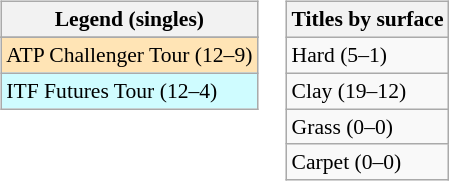<table>
<tr valign=top>
<td><br><table class=wikitable style=font-size:90%>
<tr>
<th>Legend (singles)</th>
</tr>
<tr bgcolor=e5d1cb>
</tr>
<tr bgcolor=moccasin>
<td>ATP Challenger Tour (12–9)</td>
</tr>
<tr bgcolor=cffcff>
<td>ITF Futures Tour (12–4)</td>
</tr>
</table>
</td>
<td><br><table class=wikitable style=font-size:90%>
<tr>
<th>Titles by surface</th>
</tr>
<tr>
<td>Hard (5–1)</td>
</tr>
<tr>
<td>Clay (19–12)</td>
</tr>
<tr>
<td>Grass (0–0)</td>
</tr>
<tr>
<td>Carpet (0–0)</td>
</tr>
</table>
</td>
</tr>
</table>
